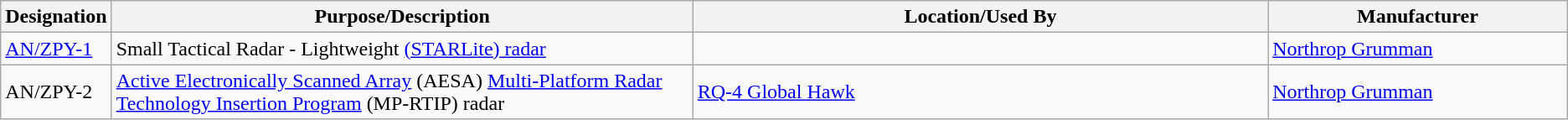<table class="wikitable sortable">
<tr>
<th scope="col">Designation</th>
<th scope="col" style="width: 500px;">Purpose/Description</th>
<th scope="col" style="width: 500px;">Location/Used By</th>
<th scope="col" style="width: 250px;">Manufacturer</th>
</tr>
<tr>
<td><a href='#'>AN/ZPY-1</a></td>
<td>Small Tactical Radar - Lightweight <a href='#'>(STARLite) radar</a></td>
<td></td>
<td><a href='#'>Northrop Grumman</a></td>
</tr>
<tr>
<td>AN/ZPY-2</td>
<td><a href='#'>Active Electronically Scanned Array</a> (AESA) <a href='#'>Multi-Platform Radar Technology Insertion Program</a> (MP-RTIP) radar</td>
<td><a href='#'>RQ-4 Global Hawk</a></td>
<td><a href='#'>Northrop Grumman</a></td>
</tr>
</table>
